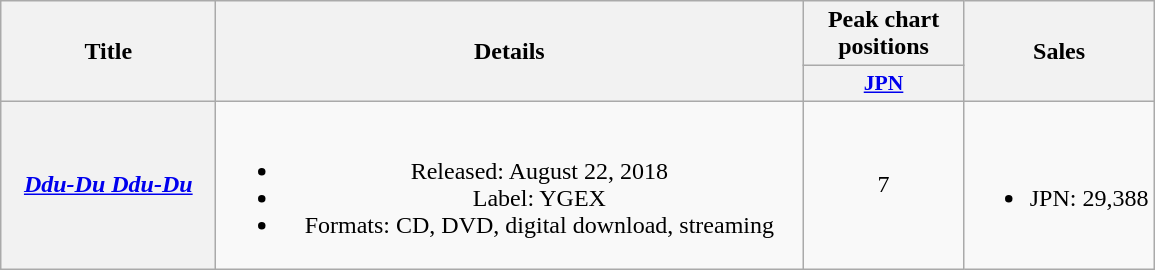<table class="wikitable plainrowheaders" style="text-align:center;">
<tr>
<th rowspan="2" style="width:8.5em;">Title</th>
<th rowspan="2" style="width:24em;">Details</th>
<th colspan="1">Peak chart<br>positions</th>
<th rowspan="2">Sales</th>
</tr>
<tr>
<th scope="col" style="width:7em;font-size:90%;"><a href='#'>JPN</a><br></th>
</tr>
<tr>
<th scope="row"><em><a href='#'>Ddu-Du Ddu-Du</a></em></th>
<td><br><ul><li>Released: August 22, 2018</li><li>Label: YGEX</li><li>Formats: CD, DVD, digital download, streaming</li></ul></td>
<td>7</td>
<td><br><ul><li>JPN: 29,388</li></ul></td>
</tr>
</table>
